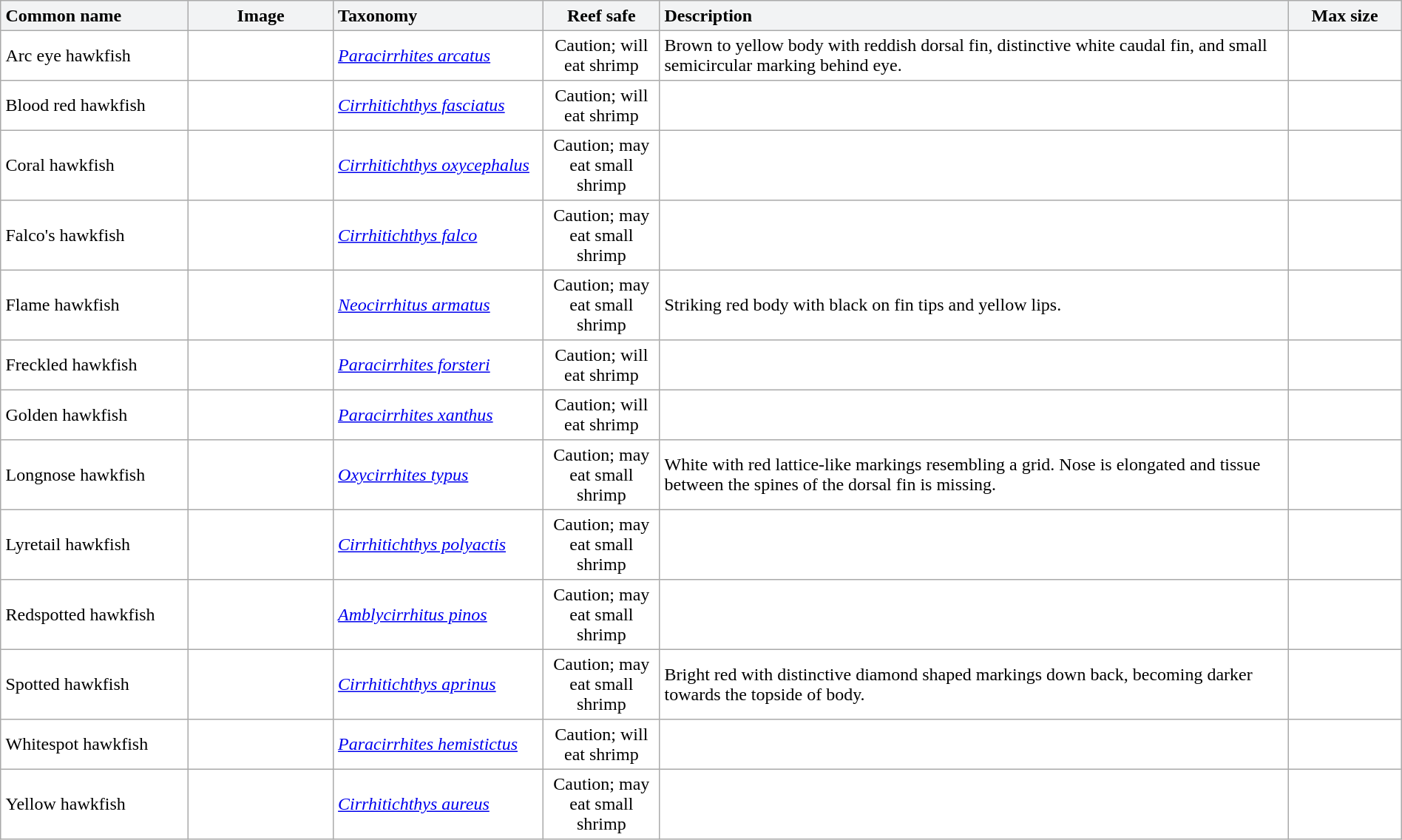<table class="sortable collapsible" cellpadding="4" width="100%" border="1" style="border:1px solid #aaa; border-collapse:collapse">
<tr>
<th align="left" style="background:#F2F3F4" width="170px">Common name</th>
<th style="background:#F2F3F4" width="130px" class="unsortable">Image</th>
<th align="left" style="background:#F2F3F4" width="190px">Taxonomy</th>
<th style="background:#F2F3F4" width="100px">Reef safe</th>
<th align="left" style="background:#F2F3F4" width="610px" class="unsortable">Description</th>
<th style="background:#F2F3F4" width="100px">Max size</th>
</tr>
<tr>
<td>Arc eye hawkfish</td>
<td></td>
<td><em><a href='#'>Paracirrhites arcatus</a></em></td>
<td align="center">Caution; will eat shrimp</td>
<td>Brown to yellow body with reddish dorsal fin, distinctive white caudal fin, and small semicircular marking behind eye.</td>
<td align="center"></td>
</tr>
<tr>
<td>Blood red hawkfish</td>
<td></td>
<td><em><a href='#'>Cirrhitichthys fasciatus</a></em></td>
<td align="center">Caution; will eat shrimp</td>
<td></td>
<td align="center"></td>
</tr>
<tr>
<td>Coral hawkfish</td>
<td></td>
<td><em><a href='#'>Cirrhitichthys oxycephalus</a></em></td>
<td align="center">Caution; may eat small shrimp</td>
<td></td>
<td align="center"></td>
</tr>
<tr>
<td>Falco's hawkfish</td>
<td></td>
<td><em><a href='#'>Cirrhitichthys falco</a></em></td>
<td align="center">Caution; may eat small shrimp</td>
<td></td>
<td align="center"></td>
</tr>
<tr>
<td>Flame hawkfish</td>
<td></td>
<td><em><a href='#'>Neocirrhitus armatus</a></em></td>
<td align="center">Caution; may eat small shrimp</td>
<td>Striking red body with black on fin tips and yellow lips.</td>
<td align="center"></td>
</tr>
<tr>
<td>Freckled hawkfish</td>
<td></td>
<td><em><a href='#'>Paracirrhites forsteri</a></em></td>
<td align="center">Caution; will eat shrimp</td>
<td></td>
<td align="center"></td>
</tr>
<tr>
<td>Golden hawkfish</td>
<td></td>
<td><em><a href='#'>Paracirrhites xanthus</a></em></td>
<td align="center">Caution; will eat shrimp</td>
<td></td>
<td align="center"></td>
</tr>
<tr>
<td>Longnose hawkfish</td>
<td></td>
<td><em><a href='#'>Oxycirrhites typus</a></em></td>
<td align="center">Caution; may eat small shrimp</td>
<td>White with red lattice-like markings resembling a grid. Nose is elongated and tissue between the spines of the dorsal fin is missing.</td>
<td align="center"></td>
</tr>
<tr>
<td>Lyretail hawkfish</td>
<td></td>
<td><em><a href='#'>Cirrhitichthys polyactis</a></em></td>
<td align="center">Caution; may eat small shrimp</td>
<td></td>
<td align="center"></td>
</tr>
<tr>
<td>Redspotted hawkfish</td>
<td></td>
<td><em><a href='#'>Amblycirrhitus pinos</a></em></td>
<td align="center">Caution; may eat small shrimp</td>
<td></td>
<td align="center"></td>
</tr>
<tr>
<td>Spotted hawkfish</td>
<td></td>
<td><em><a href='#'>Cirrhitichthys aprinus</a></em></td>
<td align="center">Caution; may eat small shrimp</td>
<td>Bright red with distinctive diamond shaped markings down back, becoming darker towards the topside of body.</td>
<td align="center"></td>
</tr>
<tr>
<td>Whitespot hawkfish</td>
<td></td>
<td><em><a href='#'>Paracirrhites hemistictus</a></em></td>
<td align="center">Caution; will eat shrimp</td>
<td></td>
<td align="center"></td>
</tr>
<tr>
<td>Yellow hawkfish</td>
<td></td>
<td><em><a href='#'>Cirrhitichthys aureus</a></em></td>
<td align="center">Caution; may eat small shrimp</td>
<td></td>
<td align="center"></td>
</tr>
</table>
